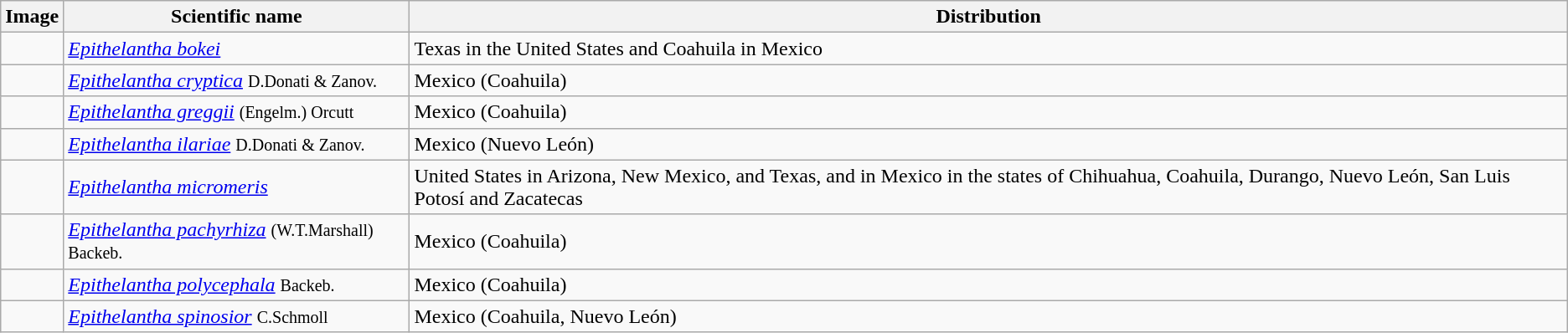<table class="wikitable ">
<tr>
<th>Image</th>
<th>Scientific name</th>
<th>Distribution</th>
</tr>
<tr>
<td></td>
<td><em><a href='#'>Epithelantha bokei</a></em> </td>
<td>Texas in the United States and Coahuila in Mexico</td>
</tr>
<tr>
<td></td>
<td><em><a href='#'>Epithelantha cryptica</a></em> <small>D.Donati & Zanov.</small></td>
<td>Mexico (Coahuila)</td>
</tr>
<tr>
<td></td>
<td><em><a href='#'>Epithelantha greggii</a></em> <small>(Engelm.) Orcutt</small></td>
<td>Mexico (Coahuila)</td>
</tr>
<tr>
<td></td>
<td><em><a href='#'>Epithelantha ilariae</a></em> <small>D.Donati & Zanov.</small></td>
<td>Mexico (Nuevo León)</td>
</tr>
<tr>
<td></td>
<td><em><a href='#'>Epithelantha micromeris</a></em> </td>
<td>United States in Arizona, New Mexico, and Texas, and in Mexico in the states of Chihuahua, Coahuila, Durango, Nuevo León, San Luis Potosí and Zacatecas</td>
</tr>
<tr>
<td></td>
<td><em><a href='#'>Epithelantha pachyrhiza</a></em> <small>(W.T.Marshall) Backeb.</small></td>
<td>Mexico (Coahuila)</td>
</tr>
<tr>
<td></td>
<td><em><a href='#'>Epithelantha polycephala</a></em> <small>Backeb.</small></td>
<td>Mexico (Coahuila)</td>
</tr>
<tr>
<td></td>
<td><em><a href='#'>Epithelantha spinosior</a></em> <small>C.Schmoll</small></td>
<td>Mexico (Coahuila, Nuevo León)</td>
</tr>
</table>
